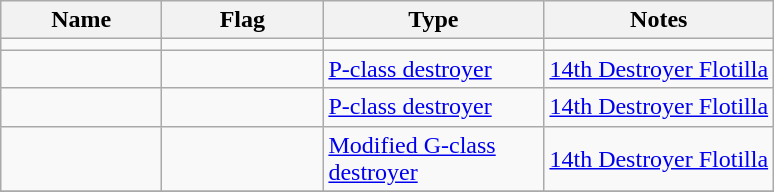<table class="wikitable sortable">
<tr>
<th scope="col" width="100px">Name</th>
<th scope="col" width="100px">Flag</th>
<th scope="col" width="140px">Type</th>
<th>Notes</th>
</tr>
<tr>
<td align="left"></td>
<td align="left"></td>
<td align="left"></td>
<td align="left"></td>
</tr>
<tr>
<td align="left"></td>
<td align="left"></td>
<td align="left"><a href='#'>P-class destroyer</a></td>
<td align="left"><a href='#'>14th Destroyer Flotilla</a></td>
</tr>
<tr>
<td align="left"></td>
<td align="left"></td>
<td align="left"><a href='#'>P-class destroyer</a></td>
<td align="left"><a href='#'>14th Destroyer Flotilla</a></td>
</tr>
<tr>
<td align="left"></td>
<td align="left"></td>
<td align="left"><a href='#'>Modified G-class destroyer</a></td>
<td align="left"><a href='#'>14th Destroyer Flotilla</a></td>
</tr>
<tr>
</tr>
</table>
